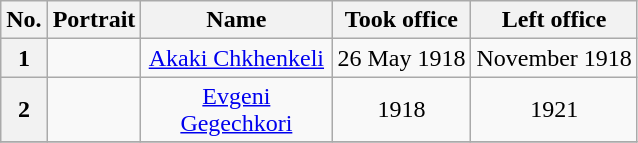<table class=wikitable style="clear:left; text-align:center">
<tr>
<th>No.</th>
<th>Portrait</th>
<th width=120>Name</th>
<th>Took office</th>
<th>Left office</th>
</tr>
<tr>
<th>1</th>
<td></td>
<td><a href='#'>Akaki Chkhenkeli</a></td>
<td>26 May 1918</td>
<td>November 1918</td>
</tr>
<tr>
<th>2</th>
<td></td>
<td><a href='#'>Evgeni Gegechkori</a></td>
<td>1918</td>
<td>1921</td>
</tr>
<tr bgcolor="#e6e6aa">
</tr>
</table>
